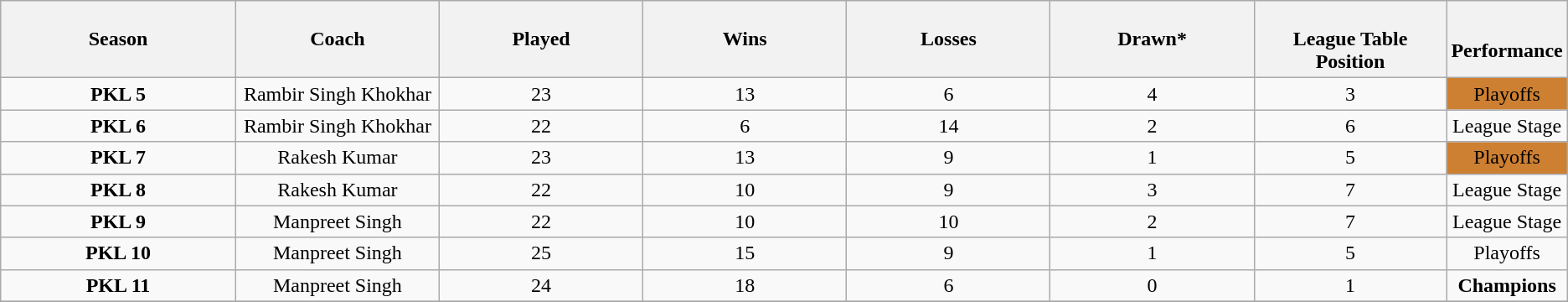<table class="wikitable sortable"style="text-align:center">
<tr>
<th style="width:15%";style="text-align:center;">Season</th>
<th style="width:13%";style="text-align:center;">Coach</th>
<th style="width:13%";style="text-align:center;">Played</th>
<th style="width:13%";style="text-align:center;">Wins</th>
<th style="width:13%";style="text-align:center;">Losses</th>
<th style="width:13%";style="text-align:center;">Drawn*</th>
<th><br>League Table Position</th>
<th><br>Performance</th>
</tr>
<tr>
<td><strong>PKL 5</strong></td>
<td>Rambir Singh Khokhar</td>
<td>23</td>
<td>13</td>
<td>6</td>
<td>4</td>
<td>3</td>
<td style="background:#cd7f32">Playoffs</td>
</tr>
<tr>
<td><strong>PKL 6</strong></td>
<td>Rambir Singh Khokhar</td>
<td>22</td>
<td>6</td>
<td>14</td>
<td>2</td>
<td>6</td>
<td>League Stage</td>
</tr>
<tr>
<td><strong>PKL 7</strong></td>
<td>Rakesh Kumar</td>
<td>23</td>
<td>13</td>
<td>9</td>
<td>1</td>
<td>5</td>
<td style="background:#cd7f32">Playoffs</td>
</tr>
<tr>
<td><strong>PKL 8</strong></td>
<td>Rakesh Kumar</td>
<td>22</td>
<td>10</td>
<td>9</td>
<td>3</td>
<td>7</td>
<td>League Stage</td>
</tr>
<tr>
<td><strong>PKL 9</strong></td>
<td>Manpreet Singh</td>
<td>22</td>
<td>10</td>
<td>10</td>
<td>2</td>
<td>7</td>
<td>League Stage</td>
</tr>
<tr>
<td><strong>PKL 10</strong></td>
<td>Manpreet Singh</td>
<td>25</td>
<td>15</td>
<td>9</td>
<td>1</td>
<td>5</td>
<td>Playoffs</td>
</tr>
<tr>
<td><strong>PKL 11</strong></td>
<td>Manpreet Singh</td>
<td>24</td>
<td>18</td>
<td>6</td>
<td>0</td>
<td>1</td>
<td><strong>Champions</strong></td>
</tr>
<tr>
</tr>
</table>
